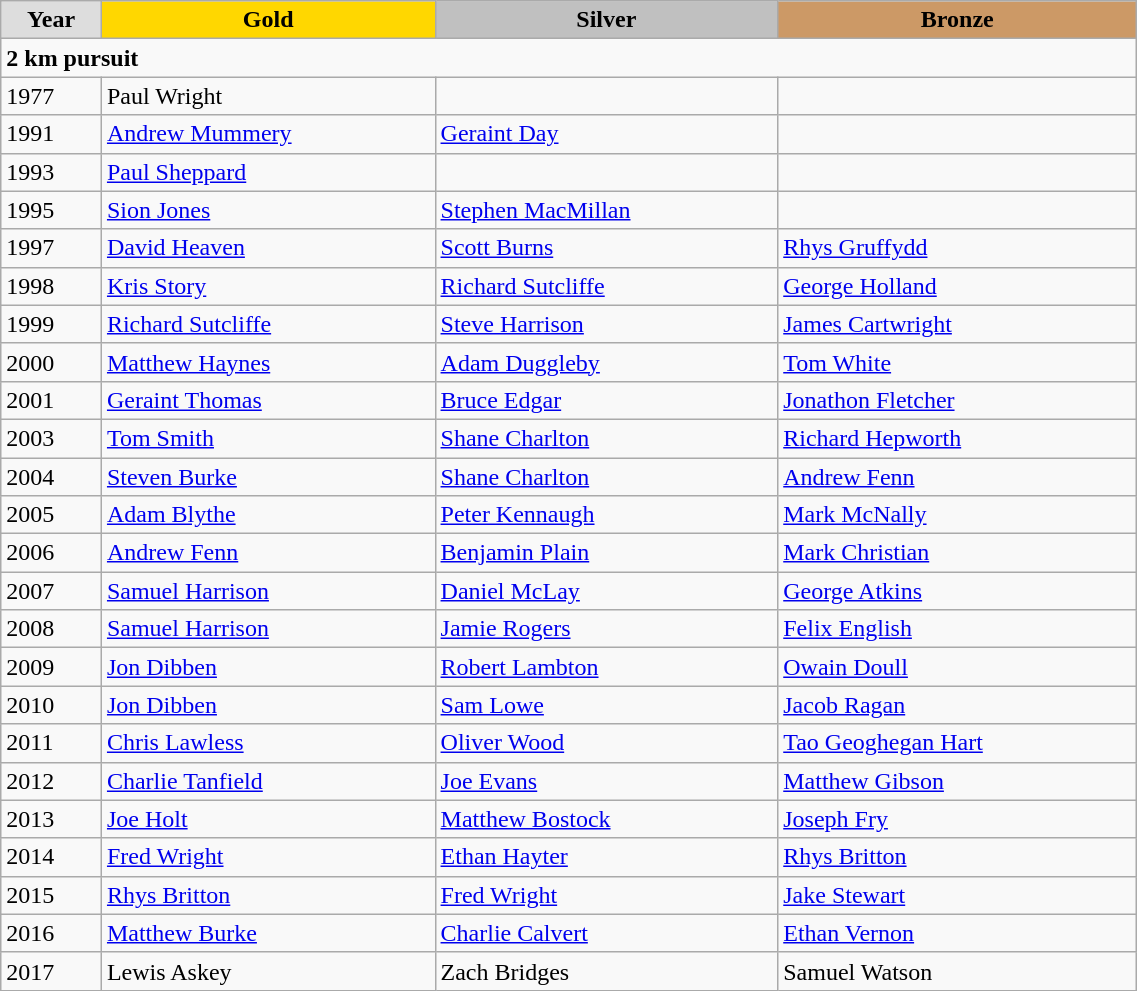<table class="wikitable" style="width: 60%; text-align:left;">
<tr style="text-align:center; font-weight:bold;">
<td style="background:#ddd; ">Year</td>
<td style="background:gold; ">Gold</td>
<td style="background:silver; ">Silver</td>
<td style="background:#c96; ">Bronze</td>
</tr>
<tr>
<td colspan=4><strong>2 km pursuit</strong></td>
</tr>
<tr>
<td>1977</td>
<td>Paul Wright</td>
<td></td>
<td></td>
</tr>
<tr>
<td>1991</td>
<td><a href='#'>Andrew Mummery</a></td>
<td><a href='#'>Geraint Day</a></td>
<td></td>
</tr>
<tr>
<td>1993</td>
<td><a href='#'>Paul Sheppard</a></td>
<td></td>
<td></td>
</tr>
<tr>
<td>1995</td>
<td><a href='#'>Sion Jones</a></td>
<td><a href='#'>Stephen MacMillan</a></td>
<td></td>
</tr>
<tr>
<td>1997</td>
<td><a href='#'>David Heaven</a></td>
<td><a href='#'>Scott Burns</a></td>
<td><a href='#'>Rhys Gruffydd</a></td>
</tr>
<tr>
<td>1998</td>
<td><a href='#'>Kris Story</a></td>
<td><a href='#'>Richard Sutcliffe</a></td>
<td><a href='#'>George Holland</a></td>
</tr>
<tr>
<td>1999</td>
<td><a href='#'>Richard Sutcliffe</a></td>
<td><a href='#'>Steve Harrison</a></td>
<td><a href='#'>James Cartwright</a></td>
</tr>
<tr>
<td>2000</td>
<td><a href='#'>Matthew Haynes</a></td>
<td><a href='#'>Adam Duggleby</a></td>
<td><a href='#'>Tom White</a></td>
</tr>
<tr>
<td>2001</td>
<td><a href='#'>Geraint Thomas</a></td>
<td><a href='#'>Bruce Edgar</a></td>
<td><a href='#'>Jonathon Fletcher</a></td>
</tr>
<tr>
<td>2003</td>
<td><a href='#'>Tom Smith</a></td>
<td><a href='#'>Shane Charlton</a></td>
<td><a href='#'>Richard Hepworth</a></td>
</tr>
<tr>
<td>2004</td>
<td><a href='#'>Steven Burke</a></td>
<td><a href='#'>Shane Charlton</a></td>
<td><a href='#'>Andrew Fenn</a></td>
</tr>
<tr>
<td>2005</td>
<td><a href='#'>Adam Blythe</a></td>
<td><a href='#'>Peter Kennaugh</a></td>
<td><a href='#'>Mark McNally</a></td>
</tr>
<tr>
<td>2006</td>
<td><a href='#'>Andrew Fenn</a></td>
<td><a href='#'>Benjamin Plain</a></td>
<td><a href='#'>Mark Christian</a></td>
</tr>
<tr>
<td>2007</td>
<td><a href='#'>Samuel Harrison</a></td>
<td><a href='#'>Daniel McLay</a></td>
<td><a href='#'>George Atkins</a></td>
</tr>
<tr>
<td>2008</td>
<td><a href='#'>Samuel Harrison</a></td>
<td><a href='#'>Jamie Rogers</a></td>
<td><a href='#'>Felix English</a></td>
</tr>
<tr>
<td>2009</td>
<td><a href='#'>Jon Dibben</a></td>
<td><a href='#'>Robert Lambton</a></td>
<td><a href='#'>Owain Doull</a></td>
</tr>
<tr>
<td>2010</td>
<td><a href='#'>Jon Dibben</a></td>
<td><a href='#'>Sam Lowe</a></td>
<td><a href='#'>Jacob Ragan</a></td>
</tr>
<tr>
<td>2011</td>
<td><a href='#'>Chris Lawless</a></td>
<td><a href='#'>Oliver Wood</a></td>
<td><a href='#'>Tao Geoghegan Hart</a></td>
</tr>
<tr>
<td>2012</td>
<td><a href='#'>Charlie Tanfield</a></td>
<td><a href='#'>Joe Evans</a></td>
<td><a href='#'>Matthew Gibson</a></td>
</tr>
<tr>
<td>2013</td>
<td><a href='#'>Joe Holt</a></td>
<td><a href='#'>Matthew Bostock</a></td>
<td><a href='#'>Joseph Fry</a></td>
</tr>
<tr>
<td>2014</td>
<td><a href='#'>Fred Wright</a></td>
<td><a href='#'>Ethan Hayter</a></td>
<td><a href='#'>Rhys Britton</a></td>
</tr>
<tr>
<td>2015</td>
<td><a href='#'>Rhys Britton</a></td>
<td><a href='#'>Fred Wright</a></td>
<td><a href='#'>Jake Stewart</a></td>
</tr>
<tr>
<td>2016</td>
<td><a href='#'>Matthew Burke</a></td>
<td><a href='#'>Charlie Calvert</a></td>
<td><a href='#'>Ethan Vernon</a></td>
</tr>
<tr>
<td>2017</td>
<td>Lewis Askey</td>
<td>Zach Bridges</td>
<td>Samuel Watson</td>
</tr>
</table>
